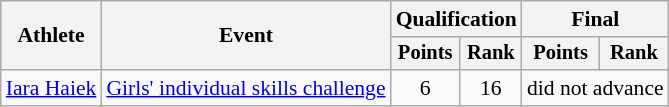<table class="wikitable" style="font-size:90%">
<tr>
<th rowspan=2>Athlete</th>
<th rowspan=2>Event</th>
<th colspan=2>Qualification</th>
<th colspan=2>Final</th>
</tr>
<tr style="font-size:95%">
<th>Points</th>
<th>Rank</th>
<th>Points</th>
<th>Rank</th>
</tr>
<tr align=center>
<td align=left><a href='#'>Iara Haiek</a></td>
<td align=left><a href='#'>Girls' individual skills challenge</a></td>
<td>6</td>
<td>16</td>
<td colspan=2>did not advance</td>
</tr>
</table>
